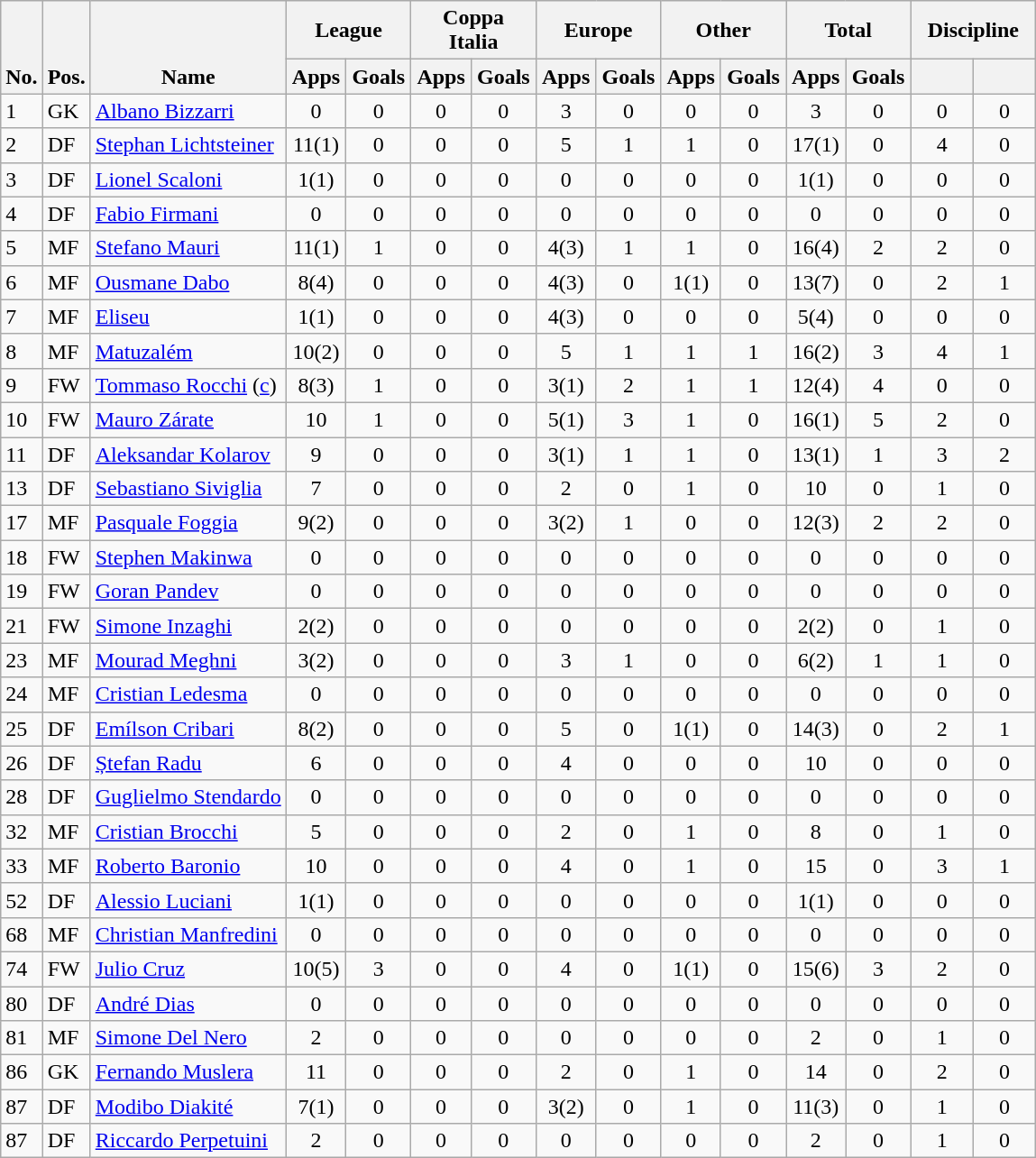<table class="wikitable" style="text-align:center">
<tr>
<th rowspan="2" valign="bottom">No.</th>
<th rowspan="2" valign="bottom">Pos.</th>
<th rowspan="2" valign="bottom">Name</th>
<th colspan="2" width="85">League</th>
<th colspan="2" width="85">Coppa Italia</th>
<th colspan="2" width="85">Europe</th>
<th colspan="2" width="85">Other</th>
<th colspan="2" width="85">Total</th>
<th colspan="2" width="85">Discipline</th>
</tr>
<tr>
<th>Apps</th>
<th>Goals</th>
<th>Apps</th>
<th>Goals</th>
<th>Apps</th>
<th>Goals</th>
<th>Apps</th>
<th>Goals</th>
<th>Apps</th>
<th>Goals</th>
<th></th>
<th></th>
</tr>
<tr>
<td align="left">1</td>
<td align="left">GK</td>
<td align="left"> <a href='#'>Albano Bizzarri</a></td>
<td>0</td>
<td>0</td>
<td>0</td>
<td>0</td>
<td>3</td>
<td>0</td>
<td>0</td>
<td>0</td>
<td>3</td>
<td>0</td>
<td>0</td>
<td>0</td>
</tr>
<tr>
<td align="left">2</td>
<td align="left">DF</td>
<td align="left"> <a href='#'>Stephan Lichtsteiner</a></td>
<td>11(1)</td>
<td>0</td>
<td>0</td>
<td>0</td>
<td>5</td>
<td>1</td>
<td>1</td>
<td>0</td>
<td>17(1)</td>
<td>0</td>
<td>4</td>
<td>0</td>
</tr>
<tr>
<td align="left">3</td>
<td align="left">DF</td>
<td align="left"> <a href='#'>Lionel Scaloni</a></td>
<td>1(1)</td>
<td>0</td>
<td>0</td>
<td>0</td>
<td>0</td>
<td>0</td>
<td>0</td>
<td>0</td>
<td>1(1)</td>
<td>0</td>
<td>0</td>
<td>0</td>
</tr>
<tr>
<td align="left">4</td>
<td align="left">DF</td>
<td align="left"> <a href='#'>Fabio Firmani</a></td>
<td>0</td>
<td>0</td>
<td>0</td>
<td>0</td>
<td>0</td>
<td>0</td>
<td>0</td>
<td>0</td>
<td>0</td>
<td>0</td>
<td>0</td>
<td>0</td>
</tr>
<tr>
<td align="left">5</td>
<td align="left">MF</td>
<td align="left"> <a href='#'>Stefano Mauri</a></td>
<td>11(1)</td>
<td>1</td>
<td>0</td>
<td>0</td>
<td>4(3)</td>
<td>1</td>
<td>1</td>
<td>0</td>
<td>16(4)</td>
<td>2</td>
<td>2</td>
<td>0</td>
</tr>
<tr>
<td align="left">6</td>
<td align="left">MF</td>
<td align="left"> <a href='#'>Ousmane Dabo</a></td>
<td>8(4)</td>
<td>0</td>
<td>0</td>
<td>0</td>
<td>4(3)</td>
<td>0</td>
<td>1(1)</td>
<td>0</td>
<td>13(7)</td>
<td>0</td>
<td>2</td>
<td>1</td>
</tr>
<tr>
<td align="left">7</td>
<td align="left">MF</td>
<td align="left"> <a href='#'>Eliseu</a></td>
<td>1(1)</td>
<td>0</td>
<td>0</td>
<td>0</td>
<td>4(3)</td>
<td>0</td>
<td>0</td>
<td>0</td>
<td>5(4)</td>
<td>0</td>
<td>0</td>
<td>0</td>
</tr>
<tr>
<td align="left">8</td>
<td align="left">MF</td>
<td align="left"> <a href='#'>Matuzalém</a></td>
<td>10(2)</td>
<td>0</td>
<td>0</td>
<td>0</td>
<td>5</td>
<td>1</td>
<td>1</td>
<td>1</td>
<td>16(2)</td>
<td>3</td>
<td>4</td>
<td>1</td>
</tr>
<tr>
<td align="left">9</td>
<td align="left">FW</td>
<td align="left"> <a href='#'>Tommaso Rocchi</a> (<a href='#'>c</a>)</td>
<td>8(3)</td>
<td>1</td>
<td>0</td>
<td>0</td>
<td>3(1)</td>
<td>2</td>
<td>1</td>
<td>1</td>
<td>12(4)</td>
<td>4</td>
<td>0</td>
<td>0</td>
</tr>
<tr>
<td align="left">10</td>
<td align="left">FW</td>
<td align="left"> <a href='#'>Mauro Zárate</a></td>
<td>10</td>
<td>1</td>
<td>0</td>
<td>0</td>
<td>5(1)</td>
<td>3</td>
<td>1</td>
<td>0</td>
<td>16(1)</td>
<td>5</td>
<td>2</td>
<td>0</td>
</tr>
<tr>
<td align="left">11</td>
<td align="left">DF</td>
<td align="left"> <a href='#'>Aleksandar Kolarov</a></td>
<td>9</td>
<td>0</td>
<td>0</td>
<td>0</td>
<td>3(1)</td>
<td>1</td>
<td>1</td>
<td>0</td>
<td>13(1)</td>
<td>1</td>
<td>3</td>
<td>2</td>
</tr>
<tr>
<td align="left">13</td>
<td align="left">DF</td>
<td align="left"> <a href='#'>Sebastiano Siviglia</a></td>
<td>7</td>
<td>0</td>
<td>0</td>
<td>0</td>
<td>2</td>
<td>0</td>
<td>1</td>
<td>0</td>
<td>10</td>
<td>0</td>
<td>1</td>
<td>0</td>
</tr>
<tr>
<td align="left">17</td>
<td align="left">MF</td>
<td align="left"> <a href='#'>Pasquale Foggia</a></td>
<td>9(2)</td>
<td>0</td>
<td>0</td>
<td>0</td>
<td>3(2)</td>
<td>1</td>
<td>0</td>
<td>0</td>
<td>12(3)</td>
<td>2</td>
<td>2</td>
<td>0</td>
</tr>
<tr>
<td align="left">18</td>
<td align="left">FW</td>
<td align="left"> <a href='#'>Stephen Makinwa</a></td>
<td>0</td>
<td>0</td>
<td>0</td>
<td>0</td>
<td>0</td>
<td>0</td>
<td>0</td>
<td>0</td>
<td>0</td>
<td>0</td>
<td>0</td>
<td>0</td>
</tr>
<tr>
<td align="left">19</td>
<td align="left">FW</td>
<td align="left"> <a href='#'>Goran Pandev</a></td>
<td>0</td>
<td>0</td>
<td>0</td>
<td>0</td>
<td>0</td>
<td>0</td>
<td>0</td>
<td>0</td>
<td>0</td>
<td>0</td>
<td>0</td>
<td>0</td>
</tr>
<tr>
<td align="left">21</td>
<td align="left">FW</td>
<td align="left"> <a href='#'>Simone Inzaghi</a></td>
<td>2(2)</td>
<td>0</td>
<td>0</td>
<td>0</td>
<td>0</td>
<td>0</td>
<td>0</td>
<td>0</td>
<td>2(2)</td>
<td>0</td>
<td>1</td>
<td>0</td>
</tr>
<tr>
<td align="left">23</td>
<td align="left">MF</td>
<td align="left"> <a href='#'>Mourad Meghni</a></td>
<td>3(2)</td>
<td>0</td>
<td>0</td>
<td>0</td>
<td>3</td>
<td>1</td>
<td>0</td>
<td>0</td>
<td>6(2)</td>
<td>1</td>
<td>1</td>
<td>0</td>
</tr>
<tr>
<td align="left">24</td>
<td align="left">MF</td>
<td align="left"> <a href='#'>Cristian Ledesma</a></td>
<td>0</td>
<td>0</td>
<td>0</td>
<td>0</td>
<td>0</td>
<td>0</td>
<td>0</td>
<td>0</td>
<td>0</td>
<td>0</td>
<td>0</td>
<td>0</td>
</tr>
<tr>
<td align="left">25</td>
<td align="left">DF</td>
<td align="left"> <a href='#'>Emílson Cribari</a></td>
<td>8(2)</td>
<td>0</td>
<td>0</td>
<td>0</td>
<td>5</td>
<td>0</td>
<td>1(1)</td>
<td>0</td>
<td>14(3)</td>
<td>0</td>
<td>2</td>
<td>1</td>
</tr>
<tr>
<td align="left">26</td>
<td align="left">DF</td>
<td align="left"> <a href='#'>Ștefan Radu</a></td>
<td>6</td>
<td>0</td>
<td>0</td>
<td>0</td>
<td>4</td>
<td>0</td>
<td>0</td>
<td>0</td>
<td>10</td>
<td>0</td>
<td>0</td>
<td>0</td>
</tr>
<tr>
<td align="left">28</td>
<td align="left">DF</td>
<td align="left"> <a href='#'>Guglielmo Stendardo</a></td>
<td>0</td>
<td>0</td>
<td>0</td>
<td>0</td>
<td>0</td>
<td>0</td>
<td>0</td>
<td>0</td>
<td>0</td>
<td>0</td>
<td>0</td>
<td>0</td>
</tr>
<tr>
<td align="left">32</td>
<td align="left">MF</td>
<td align="left"> <a href='#'>Cristian Brocchi</a></td>
<td>5</td>
<td>0</td>
<td>0</td>
<td>0</td>
<td>2</td>
<td>0</td>
<td>1</td>
<td>0</td>
<td>8</td>
<td>0</td>
<td>1</td>
<td>0</td>
</tr>
<tr>
<td align="left">33</td>
<td align="left">MF</td>
<td align="left"> <a href='#'>Roberto Baronio</a></td>
<td>10</td>
<td>0</td>
<td>0</td>
<td>0</td>
<td>4</td>
<td>0</td>
<td>1</td>
<td>0</td>
<td>15</td>
<td>0</td>
<td>3</td>
<td>1</td>
</tr>
<tr>
<td align="left">52</td>
<td align="left">DF</td>
<td align="left"> <a href='#'>Alessio Luciani</a></td>
<td>1(1)</td>
<td>0</td>
<td>0</td>
<td>0</td>
<td>0</td>
<td>0</td>
<td>0</td>
<td>0</td>
<td>1(1)</td>
<td>0</td>
<td>0</td>
<td>0</td>
</tr>
<tr>
<td align="left">68</td>
<td align="left">MF</td>
<td align="left"> <a href='#'>Christian Manfredini</a></td>
<td>0</td>
<td>0</td>
<td>0</td>
<td>0</td>
<td>0</td>
<td>0</td>
<td>0</td>
<td>0</td>
<td>0</td>
<td>0</td>
<td>0</td>
<td>0</td>
</tr>
<tr>
<td align="left">74</td>
<td align="left">FW</td>
<td align="left"> <a href='#'>Julio Cruz</a></td>
<td>10(5)</td>
<td>3</td>
<td>0</td>
<td>0</td>
<td>4</td>
<td>0</td>
<td>1(1)</td>
<td>0</td>
<td>15(6)</td>
<td>3</td>
<td>2</td>
<td>0</td>
</tr>
<tr>
<td align="left">80</td>
<td align="left">DF</td>
<td align="left"> <a href='#'>André Dias</a></td>
<td>0</td>
<td>0</td>
<td>0</td>
<td>0</td>
<td>0</td>
<td>0</td>
<td>0</td>
<td>0</td>
<td>0</td>
<td>0</td>
<td>0</td>
<td>0</td>
</tr>
<tr>
<td align="left">81</td>
<td align="left">MF</td>
<td align="left"> <a href='#'>Simone Del Nero</a></td>
<td>2</td>
<td>0</td>
<td>0</td>
<td>0</td>
<td>0</td>
<td>0</td>
<td>0</td>
<td>0</td>
<td>2</td>
<td>0</td>
<td>1</td>
<td>0</td>
</tr>
<tr>
<td align="left">86</td>
<td align="left">GK</td>
<td align="left"> <a href='#'>Fernando Muslera</a></td>
<td>11</td>
<td>0</td>
<td>0</td>
<td>0</td>
<td>2</td>
<td>0</td>
<td>1</td>
<td>0</td>
<td>14</td>
<td>0</td>
<td>2</td>
<td>0</td>
</tr>
<tr>
<td align="left">87</td>
<td align="left">DF</td>
<td align="left"> <a href='#'>Modibo Diakité</a></td>
<td>7(1)</td>
<td>0</td>
<td>0</td>
<td>0</td>
<td>3(2)</td>
<td>0</td>
<td>1</td>
<td>0</td>
<td>11(3)</td>
<td>0</td>
<td>1</td>
<td>0</td>
</tr>
<tr>
<td align="left">87</td>
<td align="left">DF</td>
<td align="left"> <a href='#'>Riccardo Perpetuini</a></td>
<td>2</td>
<td>0</td>
<td>0</td>
<td>0</td>
<td>0</td>
<td>0</td>
<td>0</td>
<td>0</td>
<td>2</td>
<td>0</td>
<td>1</td>
<td>0</td>
</tr>
</table>
